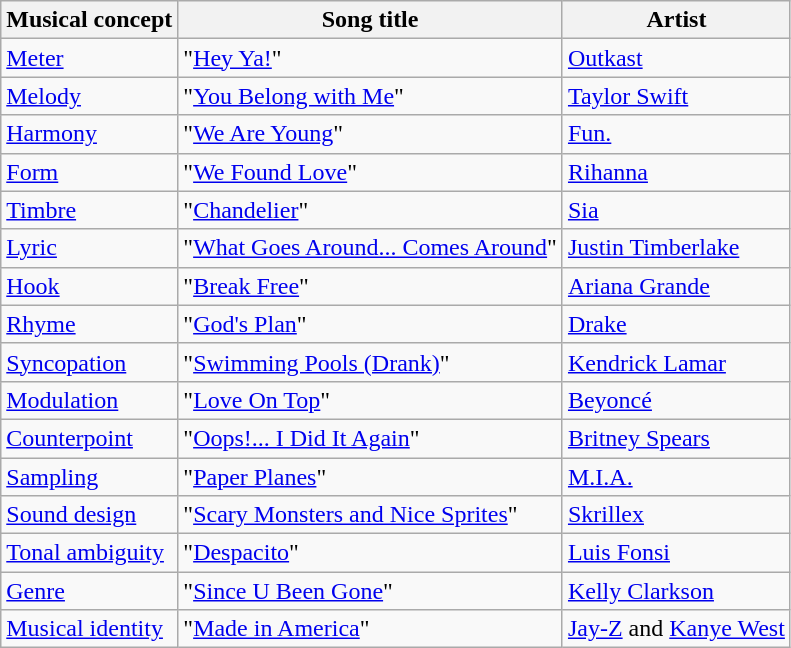<table class="wikitable">
<tr>
<th>Musical concept</th>
<th>Song title</th>
<th>Artist</th>
</tr>
<tr>
<td><a href='#'>Meter</a></td>
<td>"<a href='#'>Hey Ya!</a>"</td>
<td><a href='#'>Outkast</a></td>
</tr>
<tr>
<td><a href='#'>Melody</a></td>
<td>"<a href='#'>You Belong with Me</a>"</td>
<td><a href='#'>Taylor Swift</a></td>
</tr>
<tr>
<td><a href='#'>Harmony</a></td>
<td>"<a href='#'>We Are Young</a>"</td>
<td><a href='#'>Fun.</a></td>
</tr>
<tr>
<td><a href='#'>Form</a></td>
<td>"<a href='#'>We Found Love</a>"</td>
<td><a href='#'>Rihanna</a></td>
</tr>
<tr>
<td><a href='#'>Timbre</a></td>
<td>"<a href='#'>Chandelier</a>"</td>
<td><a href='#'>Sia</a></td>
</tr>
<tr>
<td><a href='#'>Lyric</a></td>
<td>"<a href='#'>What Goes Around... Comes Around</a>"</td>
<td><a href='#'>Justin Timberlake</a></td>
</tr>
<tr>
<td><a href='#'>Hook</a></td>
<td>"<a href='#'>Break Free</a>"</td>
<td><a href='#'>Ariana Grande</a></td>
</tr>
<tr>
<td><a href='#'>Rhyme</a></td>
<td>"<a href='#'>God's Plan</a>"</td>
<td><a href='#'>Drake</a></td>
</tr>
<tr>
<td><a href='#'>Syncopation</a></td>
<td>"<a href='#'>Swimming Pools (Drank)</a>"</td>
<td><a href='#'>Kendrick Lamar</a></td>
</tr>
<tr>
<td><a href='#'>Modulation</a></td>
<td>"<a href='#'>Love On Top</a>"</td>
<td><a href='#'>Beyoncé</a></td>
</tr>
<tr>
<td><a href='#'>Counterpoint</a></td>
<td>"<a href='#'>Oops!... I Did It Again</a>"</td>
<td><a href='#'>Britney Spears</a></td>
</tr>
<tr>
<td><a href='#'>Sampling</a></td>
<td>"<a href='#'>Paper Planes</a>"</td>
<td><a href='#'>M.I.A.</a></td>
</tr>
<tr>
<td><a href='#'>Sound design</a></td>
<td>"<a href='#'>Scary Monsters and Nice Sprites</a>"</td>
<td><a href='#'>Skrillex</a></td>
</tr>
<tr>
<td><a href='#'>Tonal ambiguity</a></td>
<td>"<a href='#'>Despacito</a>"</td>
<td><a href='#'>Luis Fonsi</a></td>
</tr>
<tr>
<td><a href='#'>Genre</a></td>
<td>"<a href='#'>Since U Been Gone</a>"</td>
<td><a href='#'>Kelly Clarkson</a></td>
</tr>
<tr>
<td><a href='#'>Musical identity</a></td>
<td>"<a href='#'>Made in America</a>"</td>
<td><a href='#'>Jay-Z</a> and <a href='#'>Kanye West</a></td>
</tr>
</table>
